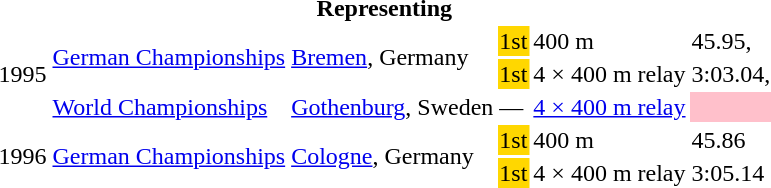<table>
<tr>
<th colspan="6">Representing </th>
</tr>
<tr>
<td rowspan="3">1995</td>
<td rowspan="2"><a href='#'>German Championships</a></td>
<td rowspan="2"><a href='#'>Bremen</a>, Germany</td>
<td style="background:gold">1st</td>
<td>400 m</td>
<td>45.95, <strong></strong></td>
</tr>
<tr>
<td style="background:gold">1st</td>
<td>4 × 400 m relay</td>
<td>3:03.04, <strong></strong></td>
</tr>
<tr>
<td><a href='#'>World Championships</a></td>
<td><a href='#'>Gothenburg</a>, Sweden</td>
<td>—</td>
<td><a href='#'>4 × 400 m relay</a></td>
<td style="background:pink"></td>
</tr>
<tr>
<td rowspan="2">1996</td>
<td rowspan="2"><a href='#'>German Championships</a></td>
<td rowspan="2"><a href='#'>Cologne</a>, Germany</td>
<td style="background:gold">1st</td>
<td>400 m</td>
<td>45.86</td>
</tr>
<tr>
<td style="background:gold">1st</td>
<td>4 × 400 m relay</td>
<td>3:05.14</td>
</tr>
</table>
